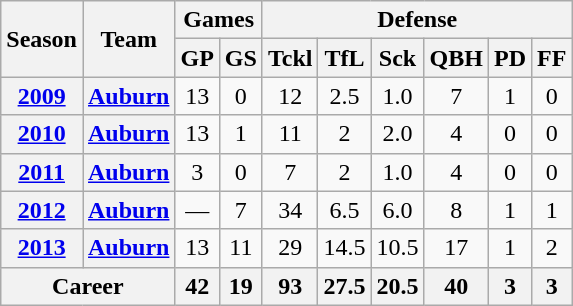<table class="wikitable" style="text-align:center;">
<tr>
<th rowspan="2">Season</th>
<th rowspan="2">Team</th>
<th colspan="2">Games</th>
<th colspan="6">Defense</th>
</tr>
<tr>
<th>GP</th>
<th>GS</th>
<th>Tckl</th>
<th>TfL</th>
<th>Sck</th>
<th>QBH</th>
<th>PD</th>
<th>FF</th>
</tr>
<tr>
<th><a href='#'>2009</a></th>
<th><a href='#'>Auburn</a></th>
<td>13</td>
<td>0</td>
<td>12</td>
<td>2.5</td>
<td>1.0</td>
<td>7</td>
<td>1</td>
<td>0</td>
</tr>
<tr>
<th><a href='#'>2010</a></th>
<th><a href='#'>Auburn</a></th>
<td>13</td>
<td>1</td>
<td>11</td>
<td>2</td>
<td>2.0</td>
<td>4</td>
<td>0</td>
<td>0</td>
</tr>
<tr>
<th><a href='#'>2011</a></th>
<th><a href='#'>Auburn</a></th>
<td>3</td>
<td>0</td>
<td>7</td>
<td>2</td>
<td>1.0</td>
<td>4</td>
<td>0</td>
<td>0</td>
</tr>
<tr>
<th><a href='#'>2012</a></th>
<th><a href='#'>Auburn</a></th>
<td>—</td>
<td>7</td>
<td>34</td>
<td>6.5</td>
<td>6.0</td>
<td>8</td>
<td>1</td>
<td>1</td>
</tr>
<tr>
<th><a href='#'>2013</a></th>
<th><a href='#'>Auburn</a></th>
<td>13</td>
<td>11</td>
<td>29</td>
<td>14.5</td>
<td>10.5</td>
<td>17</td>
<td>1</td>
<td>2</td>
</tr>
<tr>
<th colspan="2">Career</th>
<th>42</th>
<th>19</th>
<th>93</th>
<th>27.5</th>
<th>20.5</th>
<th>40</th>
<th>3</th>
<th>3</th>
</tr>
</table>
